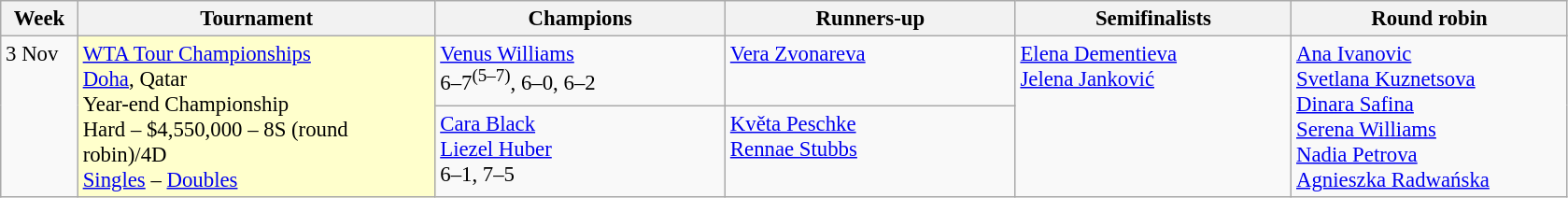<table class=wikitable style=font-size:95%>
<tr>
<th style="width:48px;">Week</th>
<th style="width:248px;">Tournament</th>
<th style="width:200px;">Champions</th>
<th style="width:200px;">Runners-up</th>
<th style="width:190px;">Semifinalists</th>
<th style="width:190px;">Round robin</th>
</tr>
<tr valign="top">
<td rowspan=2>3 Nov</td>
<td rowspan=2 bgcolor=#FFFFCC><a href='#'>WTA Tour Championships</a><br> <a href='#'>Doha</a>, Qatar<br>Year-end Championship<br>Hard – $4,550,000 – 8S (round robin)/4D<br><a href='#'>Singles</a> – <a href='#'>Doubles</a></td>
<td> <a href='#'>Venus Williams</a><br> 6–7<sup>(5–7)</sup>, 6–0, 6–2</td>
<td> <a href='#'>Vera Zvonareva</a></td>
<td rowspan=2> <a href='#'>Elena Dementieva</a><br> <a href='#'>Jelena Janković</a></td>
<td rowspan=2> <a href='#'>Ana Ivanovic</a><br> <a href='#'>Svetlana Kuznetsova</a><br> <a href='#'>Dinara Safina</a><br> <a href='#'>Serena Williams</a><br> <a href='#'>Nadia Petrova</a><br> <a href='#'>Agnieszka Radwańska</a></td>
</tr>
<tr valign="top">
<td> <a href='#'>Cara Black</a> <br>  <a href='#'>Liezel Huber</a><br>6–1, 7–5</td>
<td> <a href='#'>Květa Peschke</a> <br>  <a href='#'>Rennae Stubbs</a></td>
</tr>
</table>
